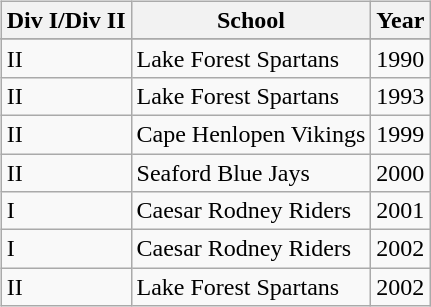<table>
<tr style="vertical-align:top;">
<td><br><table class="wikitable">
<tr>
<th>Div I/Div II</th>
<th>School</th>
<th>Year</th>
</tr>
<tr>
</tr>
<tr>
<td>II</td>
<td>Lake Forest Spartans</td>
<td>1990</td>
</tr>
<tr>
<td>II</td>
<td>Lake Forest Spartans</td>
<td>1993</td>
</tr>
<tr>
<td>II</td>
<td>Cape Henlopen Vikings</td>
<td>1999</td>
</tr>
<tr>
<td>II</td>
<td>Seaford Blue Jays</td>
<td>2000</td>
</tr>
<tr>
<td>I</td>
<td>Caesar Rodney Riders</td>
<td>2001</td>
</tr>
<tr>
<td>I</td>
<td>Caesar Rodney Riders</td>
<td>2002</td>
</tr>
<tr>
<td>II</td>
<td>Lake Forest Spartans</td>
<td>2002</td>
</tr>
</table>
</td>
</tr>
</table>
